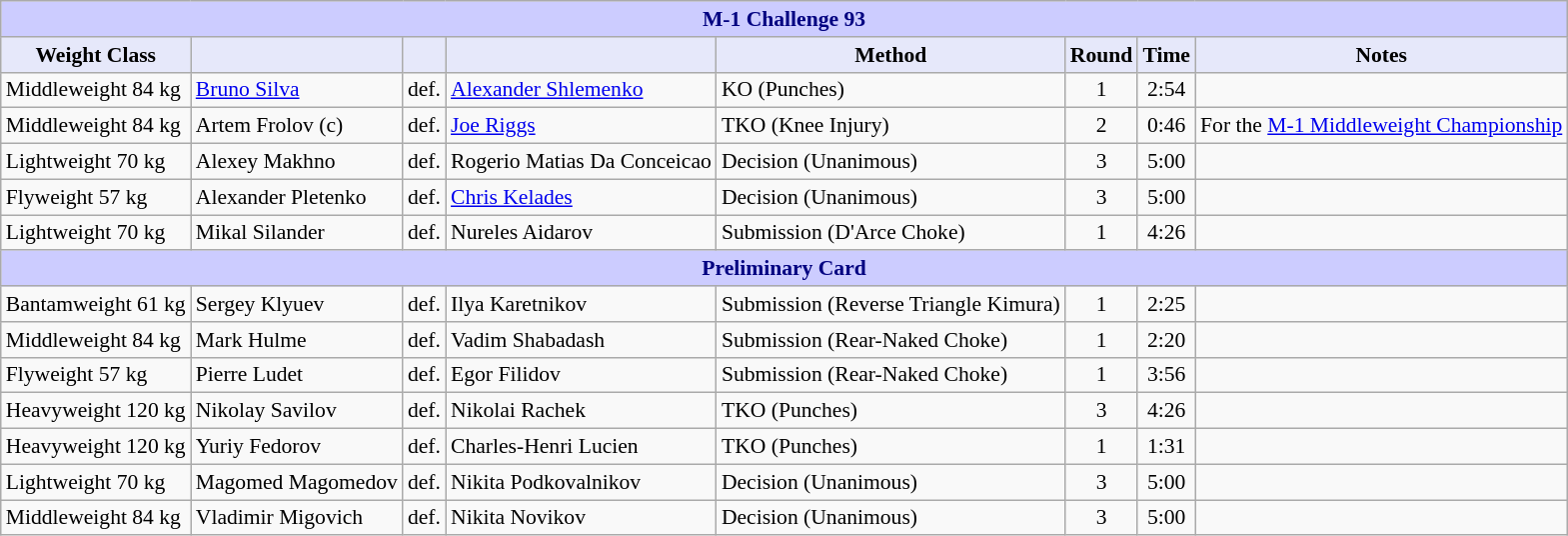<table class="wikitable" style="font-size: 90%;">
<tr>
<th colspan="8" style="background-color: #ccf; color: #000080; text-align: center;"><strong>M-1 Challenge 93</strong></th>
</tr>
<tr>
<th colspan="1" style="background-color: #E6E8FA; color: #000000; text-align: center;">Weight Class</th>
<th colspan="1" style="background-color: #E6E8FA; color: #000000; text-align: center;"></th>
<th colspan="1" style="background-color: #E6E8FA; color: #000000; text-align: center;"></th>
<th colspan="1" style="background-color: #E6E8FA; color: #000000; text-align: center;"></th>
<th colspan="1" style="background-color: #E6E8FA; color: #000000; text-align: center;">Method</th>
<th colspan="1" style="background-color: #E6E8FA; color: #000000; text-align: center;">Round</th>
<th colspan="1" style="background-color: #E6E8FA; color: #000000; text-align: center;">Time</th>
<th colspan="1" style="background-color: #E6E8FA; color: #000000; text-align: center;">Notes</th>
</tr>
<tr>
<td>Middleweight 84 kg</td>
<td> <a href='#'>Bruno Silva</a></td>
<td>def.</td>
<td> <a href='#'>Alexander Shlemenko</a></td>
<td>KO (Punches)</td>
<td align=center>1</td>
<td align=center>2:54</td>
<td></td>
</tr>
<tr>
<td>Middleweight 84 kg</td>
<td> Artem Frolov (c)</td>
<td>def.</td>
<td> <a href='#'>Joe Riggs</a></td>
<td>TKO (Knee Injury)</td>
<td align=center>2</td>
<td align=center>0:46</td>
<td>For the <a href='#'>M-1 Middleweight Championship</a></td>
</tr>
<tr>
<td>Lightweight 70 kg</td>
<td> Alexey Makhno</td>
<td>def.</td>
<td> Rogerio Matias Da Conceicao</td>
<td>Decision (Unanimous)</td>
<td align=center>3</td>
<td align=center>5:00</td>
<td></td>
</tr>
<tr>
<td>Flyweight 57 kg</td>
<td> Alexander Pletenko</td>
<td>def.</td>
<td> <a href='#'>Chris Kelades</a></td>
<td>Decision (Unanimous)</td>
<td align=center>3</td>
<td align=center>5:00</td>
<td></td>
</tr>
<tr>
<td>Lightweight 70 kg</td>
<td> Mikal Silander</td>
<td>def.</td>
<td> Nureles Aidarov</td>
<td>Submission (D'Arce Choke)</td>
<td align=center>1</td>
<td align=center>4:26</td>
<td></td>
</tr>
<tr>
<th colspan="8" style="background-color: #ccf; color: #000080; text-align: center;"><strong>Preliminary Card</strong></th>
</tr>
<tr>
<td>Bantamweight 61 kg</td>
<td> Sergey Klyuev</td>
<td>def.</td>
<td> Ilya Karetnikov</td>
<td>Submission (Reverse Triangle Kimura)</td>
<td align=center>1</td>
<td align=center>2:25</td>
<td></td>
</tr>
<tr>
<td>Middleweight 84 kg</td>
<td> Mark Hulme</td>
<td>def.</td>
<td> Vadim Shabadash</td>
<td>Submission (Rear-Naked Choke)</td>
<td align=center>1</td>
<td align=center>2:20</td>
<td></td>
</tr>
<tr>
<td>Flyweight 57 kg</td>
<td> Pierre Ludet</td>
<td>def.</td>
<td> Egor Filidov</td>
<td>Submission (Rear-Naked Choke)</td>
<td align=center>1</td>
<td align=center>3:56</td>
<td></td>
</tr>
<tr>
<td>Heavyweight 120 kg</td>
<td> Nikolay Savilov</td>
<td>def.</td>
<td> Nikolai Rachek</td>
<td>TKO (Punches)</td>
<td align=center>3</td>
<td align=center>4:26</td>
<td></td>
</tr>
<tr>
<td>Heavyweight 120 kg</td>
<td> Yuriy Fedorov</td>
<td>def.</td>
<td> Charles-Henri Lucien</td>
<td>TKO (Punches)</td>
<td align=center>1</td>
<td align=center>1:31</td>
<td></td>
</tr>
<tr>
<td>Lightweight 70 kg</td>
<td> Magomed Magomedov</td>
<td>def.</td>
<td> Nikita Podkovalnikov</td>
<td>Decision (Unanimous)</td>
<td align=center>3</td>
<td align=center>5:00</td>
<td></td>
</tr>
<tr>
<td>Middleweight 84 kg</td>
<td> Vladimir Migovich</td>
<td>def.</td>
<td> Nikita Novikov</td>
<td>Decision (Unanimous)</td>
<td align=center>3</td>
<td align=center>5:00</td>
<td></td>
</tr>
</table>
